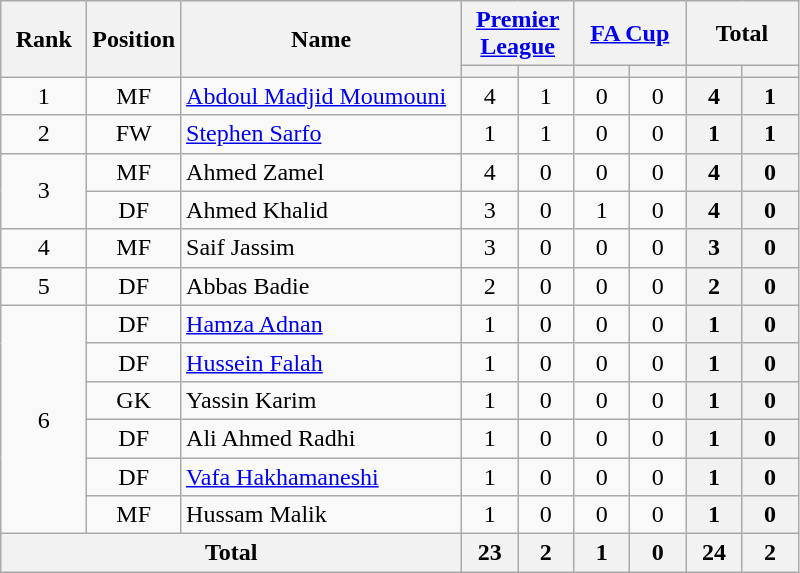<table class="wikitable" style="text-align: center;">
<tr>
<th rowspan="2" style="width:50px;">Rank</th>
<th rowspan="2" style="width:50px;">Position</th>
<th rowspan="2" style="width:180px;">Name</th>
<th colspan="2"><a href='#'>Premier League</a></th>
<th colspan="2"><a href='#'>FA Cup</a></th>
<th colspan="2">Total</th>
</tr>
<tr>
<th style="width:30px;"></th>
<th style="width:30px;"></th>
<th style="width:30px;"></th>
<th style="width:30px;"></th>
<th style="width:30px;"></th>
<th style="width:30px;"></th>
</tr>
<tr>
<td rowspan="1">1</td>
<td>MF</td>
<td align=left> <a href='#'>Abdoul Madjid Moumouni</a><br></td>
<td>4</td>
<td>1<br></td>
<td>0</td>
<td>0<br></td>
<th>4</th>
<th>1</th>
</tr>
<tr>
<td rowspan="1">2</td>
<td>FW</td>
<td align=left> <a href='#'>Stephen Sarfo</a><br></td>
<td>1</td>
<td>1<br></td>
<td>0</td>
<td>0<br></td>
<th>1</th>
<th>1</th>
</tr>
<tr>
<td rowspan="2">3</td>
<td>MF</td>
<td align=left> Ahmed Zamel<br></td>
<td>4</td>
<td>0<br></td>
<td>0</td>
<td>0<br></td>
<th>4</th>
<th>0</th>
</tr>
<tr>
<td>DF</td>
<td align=left> Ahmed Khalid<br></td>
<td>3</td>
<td>0<br></td>
<td>1</td>
<td>0<br></td>
<th>4</th>
<th>0</th>
</tr>
<tr>
<td rowspan="1">4</td>
<td>MF</td>
<td align=left> Saif Jassim<br></td>
<td>3</td>
<td>0<br></td>
<td>0</td>
<td>0<br></td>
<th>3</th>
<th>0</th>
</tr>
<tr>
<td rowspan="1">5</td>
<td>DF</td>
<td align=left> Abbas Badie<br></td>
<td>2</td>
<td>0<br></td>
<td>0</td>
<td>0<br></td>
<th>2</th>
<th>0</th>
</tr>
<tr>
<td rowspan="6">6</td>
<td>DF</td>
<td align=left> <a href='#'>Hamza Adnan</a><br></td>
<td>1</td>
<td>0<br></td>
<td>0</td>
<td>0<br></td>
<th>1</th>
<th>0</th>
</tr>
<tr>
<td>DF</td>
<td align=left> <a href='#'>Hussein Falah</a><br></td>
<td>1</td>
<td>0<br></td>
<td>0</td>
<td>0<br></td>
<th>1</th>
<th>0</th>
</tr>
<tr>
<td>GK</td>
<td align=left> Yassin Karim<br></td>
<td>1</td>
<td>0<br></td>
<td>0</td>
<td>0<br></td>
<th>1</th>
<th>0</th>
</tr>
<tr>
<td>DF</td>
<td align=left> Ali Ahmed Radhi<br></td>
<td>1</td>
<td>0<br></td>
<td>0</td>
<td>0<br></td>
<th>1</th>
<th>0</th>
</tr>
<tr>
<td>DF</td>
<td align=left> <a href='#'>Vafa Hakhamaneshi</a><br></td>
<td>1</td>
<td>0<br></td>
<td>0</td>
<td>0<br></td>
<th>1</th>
<th>0</th>
</tr>
<tr>
<td>MF</td>
<td align=left> Hussam Malik<br></td>
<td>1</td>
<td>0<br></td>
<td>0</td>
<td>0<br></td>
<th>1</th>
<th>0</th>
</tr>
<tr>
<th colspan=3>Total</th>
<th>23</th>
<th>2</th>
<th>1</th>
<th>0</th>
<th>24</th>
<th>2</th>
</tr>
</table>
